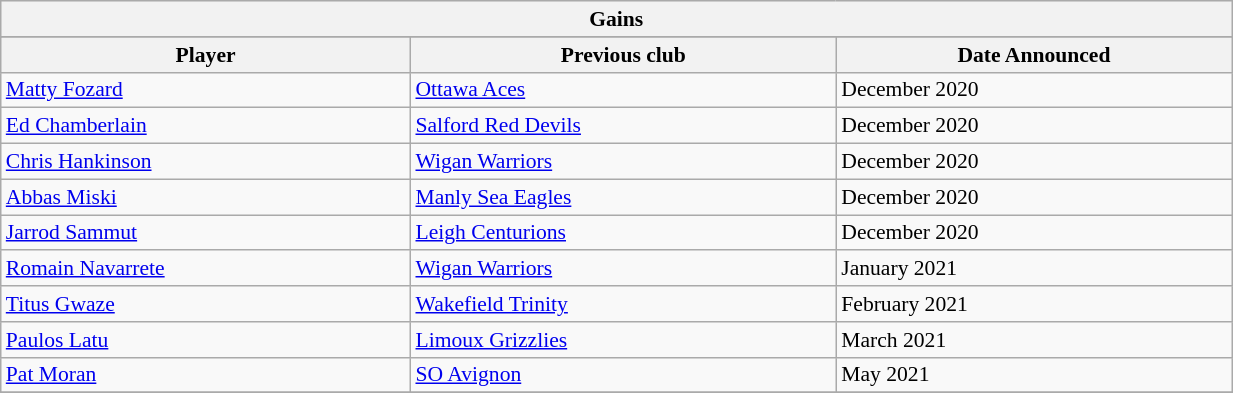<table class="wikitable" width="65%" style="font-size:90%">
<tr bgcolor="#efefef">
<th colspan=11>Gains</th>
</tr>
<tr bgcolor="#efefef">
</tr>
<tr>
<th>Player</th>
<th>Previous club</th>
<th>Date Announced</th>
</tr>
<tr>
<td> <a href='#'>Matty Fozard</a></td>
<td><a href='#'>Ottawa Aces</a></td>
<td>December 2020</td>
</tr>
<tr>
<td> <a href='#'>Ed Chamberlain</a></td>
<td><a href='#'>Salford Red Devils</a></td>
<td>December 2020</td>
</tr>
<tr>
<td> <a href='#'>Chris Hankinson</a></td>
<td><a href='#'>Wigan Warriors</a></td>
<td>December 2020</td>
</tr>
<tr>
<td> <a href='#'>Abbas Miski</a></td>
<td><a href='#'>Manly Sea Eagles</a></td>
<td>December 2020</td>
</tr>
<tr>
<td> <a href='#'>Jarrod Sammut</a></td>
<td><a href='#'>Leigh Centurions</a></td>
<td>December 2020</td>
</tr>
<tr>
<td> <a href='#'>Romain Navarrete</a></td>
<td><a href='#'>Wigan Warriors</a></td>
<td>January 2021</td>
</tr>
<tr>
<td> <a href='#'>Titus Gwaze</a></td>
<td><a href='#'>Wakefield Trinity</a></td>
<td>February 2021</td>
</tr>
<tr>
<td> <a href='#'>Paulos Latu</a></td>
<td><a href='#'>Limoux Grizzlies</a></td>
<td>March 2021</td>
</tr>
<tr>
<td> <a href='#'>Pat Moran</a></td>
<td><a href='#'>SO Avignon</a></td>
<td>May 2021</td>
</tr>
<tr>
</tr>
</table>
